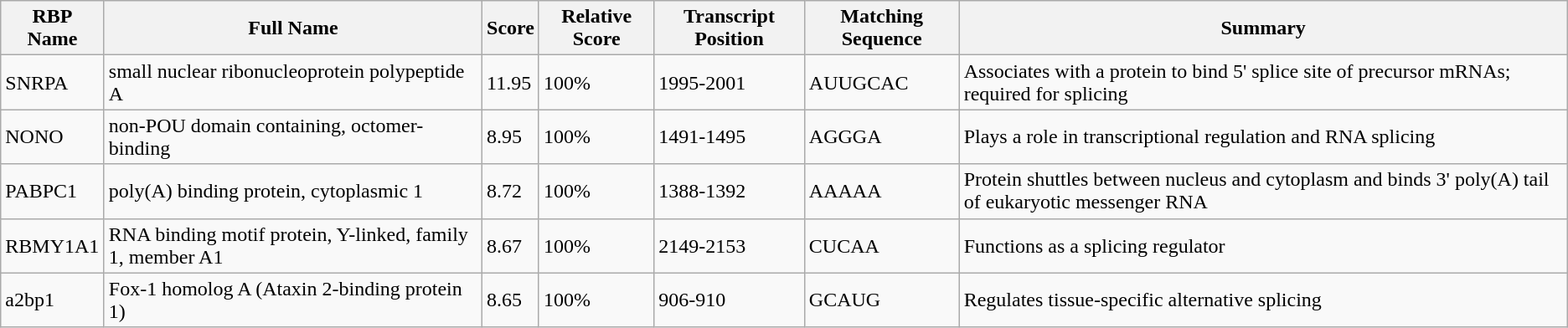<table class="wikitable">
<tr>
<th>RBP Name</th>
<th>Full Name</th>
<th>Score</th>
<th>Relative Score</th>
<th>Transcript Position</th>
<th>Matching Sequence</th>
<th>Summary</th>
</tr>
<tr>
<td>SNRPA</td>
<td>small nuclear ribonucleoprotein polypeptide A</td>
<td>11.95</td>
<td>100%</td>
<td>1995-2001</td>
<td>AUUGCAC</td>
<td>Associates with a protein to bind 5' splice site of precursor mRNAs; required for splicing</td>
</tr>
<tr>
<td>NONO</td>
<td>non-POU domain containing, octomer-binding</td>
<td>8.95</td>
<td>100%</td>
<td>1491-1495</td>
<td>AGGGA</td>
<td>Plays a role in transcriptional regulation and RNA splicing</td>
</tr>
<tr>
<td>PABPC1</td>
<td>poly(A) binding protein, cytoplasmic 1</td>
<td>8.72</td>
<td>100%</td>
<td>1388-1392</td>
<td>AAAAA</td>
<td>Protein shuttles between nucleus and cytoplasm and binds 3' poly(A) tail of eukaryotic messenger RNA</td>
</tr>
<tr>
<td>RBMY1A1</td>
<td>RNA binding motif protein, Y-linked, family 1, member A1</td>
<td>8.67</td>
<td>100%</td>
<td>2149-2153</td>
<td>CUCAA</td>
<td>Functions as a splicing regulator</td>
</tr>
<tr>
<td>a2bp1</td>
<td>Fox-1 homolog A (Ataxin 2-binding protein 1)</td>
<td>8.65</td>
<td>100%</td>
<td>906-910</td>
<td>GCAUG</td>
<td>Regulates tissue-specific alternative splicing</td>
</tr>
</table>
